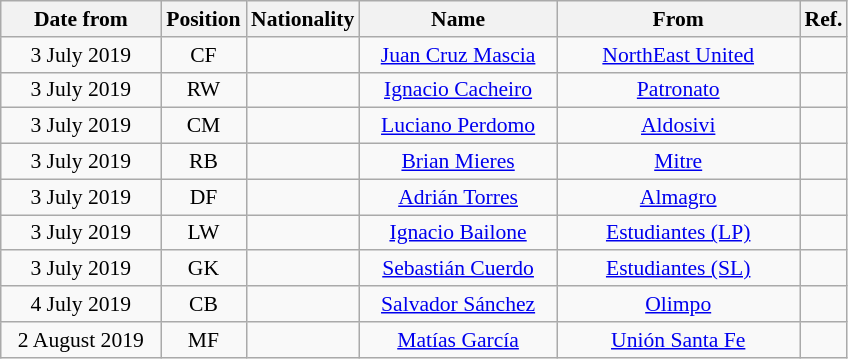<table class="wikitable" style="text-align:center; font-size:90%; ">
<tr>
<th style="background:#; color:#; width:100px;">Date from</th>
<th style="background:#; color:#; width:50px;">Position</th>
<th style="background:#; color:#; width:50px;">Nationality</th>
<th style="background:#; color:#; width:125px;">Name</th>
<th style="background:#; color:#; width:155px;">From</th>
<th style="background:#; color:#; width:25px;">Ref.</th>
</tr>
<tr>
<td>3 July 2019</td>
<td>CF</td>
<td></td>
<td><a href='#'>Juan Cruz Mascia</a></td>
<td> <a href='#'>NorthEast United</a></td>
<td></td>
</tr>
<tr>
<td>3 July 2019</td>
<td>RW</td>
<td></td>
<td><a href='#'>Ignacio Cacheiro</a></td>
<td> <a href='#'>Patronato</a></td>
<td></td>
</tr>
<tr>
<td>3 July 2019</td>
<td>CM</td>
<td></td>
<td><a href='#'>Luciano Perdomo</a></td>
<td> <a href='#'>Aldosivi</a></td>
<td></td>
</tr>
<tr>
<td>3 July 2019</td>
<td>RB</td>
<td></td>
<td><a href='#'>Brian Mieres</a></td>
<td> <a href='#'>Mitre</a></td>
<td></td>
</tr>
<tr>
<td>3 July 2019</td>
<td>DF</td>
<td></td>
<td><a href='#'>Adrián Torres</a></td>
<td> <a href='#'>Almagro</a></td>
<td></td>
</tr>
<tr>
<td>3 July 2019</td>
<td>LW</td>
<td></td>
<td><a href='#'>Ignacio Bailone</a></td>
<td> <a href='#'>Estudiantes (LP)</a></td>
<td></td>
</tr>
<tr>
<td>3 July 2019</td>
<td>GK</td>
<td></td>
<td><a href='#'>Sebastián Cuerdo</a></td>
<td> <a href='#'>Estudiantes (SL)</a></td>
<td></td>
</tr>
<tr>
<td>4 July 2019</td>
<td>CB</td>
<td></td>
<td><a href='#'>Salvador Sánchez</a></td>
<td> <a href='#'>Olimpo</a></td>
<td></td>
</tr>
<tr>
<td>2 August 2019</td>
<td>MF</td>
<td></td>
<td><a href='#'>Matías García</a></td>
<td> <a href='#'>Unión Santa Fe</a></td>
<td></td>
</tr>
</table>
